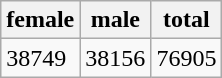<table class="wikitable" border="1">
<tr>
<th>female</th>
<th>male</th>
<th>total</th>
</tr>
<tr>
<td>38749</td>
<td>38156</td>
<td>76905</td>
</tr>
</table>
